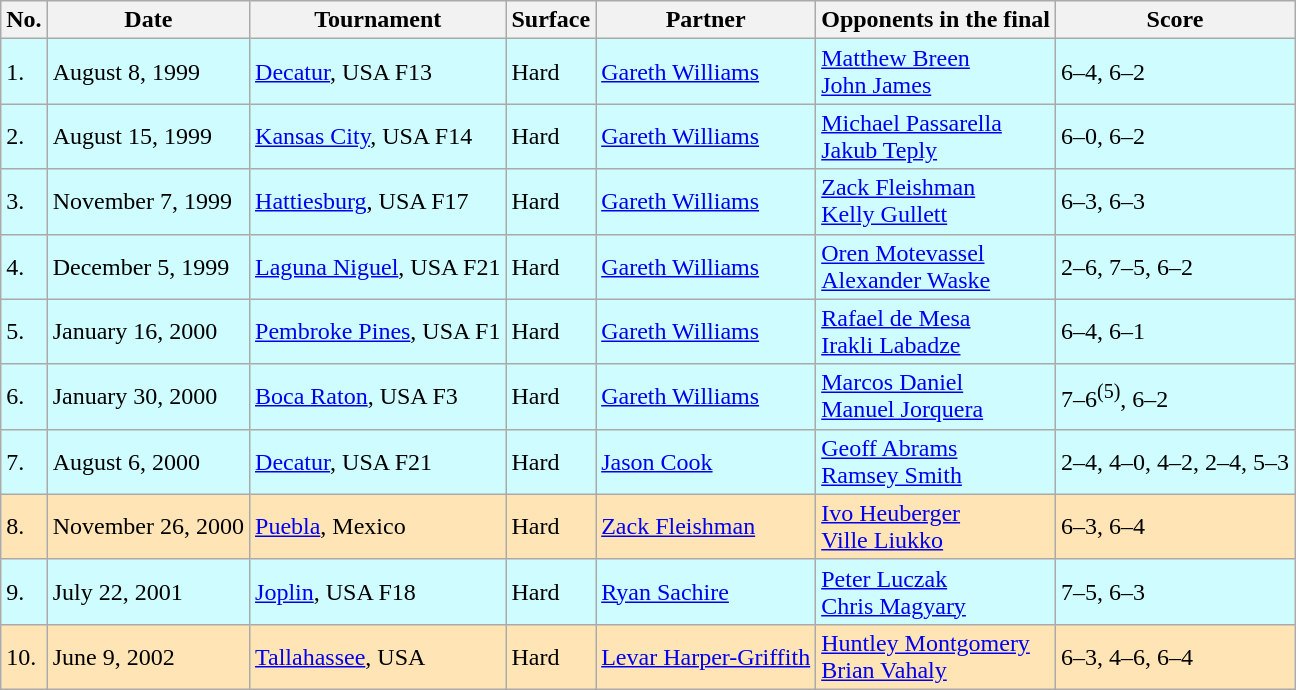<table class="wikitable">
<tr>
<th>No.</th>
<th>Date</th>
<th>Tournament</th>
<th>Surface</th>
<th>Partner</th>
<th>Opponents in the final</th>
<th>Score</th>
</tr>
<tr bgcolor="CFFCFF">
<td>1.</td>
<td>August 8, 1999</td>
<td> <a href='#'>Decatur</a>, USA F13</td>
<td>Hard</td>
<td> <a href='#'>Gareth Williams</a></td>
<td> <a href='#'>Matthew Breen</a> <br>  <a href='#'>John James</a></td>
<td>6–4, 6–2</td>
</tr>
<tr bgcolor="CFFCFF">
<td>2.</td>
<td>August 15, 1999</td>
<td> <a href='#'>Kansas City</a>, USA F14</td>
<td>Hard</td>
<td> <a href='#'>Gareth Williams</a></td>
<td> <a href='#'>Michael Passarella</a> <br>  <a href='#'>Jakub Teply</a></td>
<td>6–0, 6–2</td>
</tr>
<tr bgcolor="CFFCFF">
<td>3.</td>
<td>November 7, 1999</td>
<td> <a href='#'>Hattiesburg</a>, USA F17</td>
<td>Hard</td>
<td> <a href='#'>Gareth Williams</a></td>
<td> <a href='#'>Zack Fleishman</a> <br>  <a href='#'>Kelly Gullett</a></td>
<td>6–3, 6–3</td>
</tr>
<tr bgcolor="CFFCFF">
<td>4.</td>
<td>December 5, 1999</td>
<td> <a href='#'>Laguna Niguel</a>, USA F21</td>
<td>Hard</td>
<td> <a href='#'>Gareth Williams</a></td>
<td> <a href='#'>Oren Motevassel</a> <br>  <a href='#'>Alexander Waske</a></td>
<td>2–6, 7–5, 6–2</td>
</tr>
<tr bgcolor="CFFCFF">
<td>5.</td>
<td>January 16, 2000</td>
<td> <a href='#'>Pembroke Pines</a>, USA F1</td>
<td>Hard</td>
<td> <a href='#'>Gareth Williams</a></td>
<td> <a href='#'>Rafael de Mesa</a> <br>  <a href='#'>Irakli Labadze</a></td>
<td>6–4, 6–1</td>
</tr>
<tr bgcolor="CFFCFF">
<td>6.</td>
<td>January 30, 2000</td>
<td> <a href='#'>Boca Raton</a>, USA F3</td>
<td>Hard</td>
<td> <a href='#'>Gareth Williams</a></td>
<td> <a href='#'>Marcos Daniel</a> <br>  <a href='#'>Manuel Jorquera</a></td>
<td>7–6<sup>(5)</sup>, 6–2</td>
</tr>
<tr bgcolor="CFFCFF">
<td>7.</td>
<td>August 6, 2000</td>
<td> <a href='#'>Decatur</a>, USA F21</td>
<td>Hard</td>
<td> <a href='#'>Jason Cook</a></td>
<td> <a href='#'>Geoff Abrams</a> <br>  <a href='#'>Ramsey Smith</a></td>
<td>2–4, 4–0, 4–2, 2–4, 5–3</td>
</tr>
<tr bgcolor="moccasin">
<td>8.</td>
<td>November 26, 2000</td>
<td> <a href='#'>Puebla</a>, Mexico</td>
<td>Hard</td>
<td> <a href='#'>Zack Fleishman</a></td>
<td> <a href='#'>Ivo Heuberger</a> <br>  <a href='#'>Ville Liukko</a></td>
<td>6–3, 6–4</td>
</tr>
<tr bgcolor="CFFCFF">
<td>9.</td>
<td>July 22, 2001</td>
<td> <a href='#'>Joplin</a>, USA F18</td>
<td>Hard</td>
<td> <a href='#'>Ryan Sachire</a></td>
<td> <a href='#'>Peter Luczak</a> <br>  <a href='#'>Chris Magyary</a></td>
<td>7–5, 6–3</td>
</tr>
<tr bgcolor="moccasin">
<td>10.</td>
<td>June 9, 2002</td>
<td> <a href='#'>Tallahassee</a>, USA</td>
<td>Hard</td>
<td> <a href='#'>Levar Harper-Griffith</a></td>
<td> <a href='#'>Huntley Montgomery</a> <br>  <a href='#'>Brian Vahaly</a></td>
<td>6–3, 4–6, 6–4</td>
</tr>
</table>
